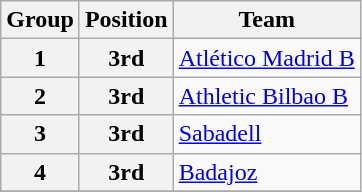<table class="wikitable">
<tr>
<th>Group</th>
<th>Position</th>
<th>Team</th>
</tr>
<tr>
<th>1</th>
<th>3rd</th>
<td><a href='#'>Atlético Madrid B</a></td>
</tr>
<tr>
<th>2</th>
<th>3rd</th>
<td><a href='#'>Athletic Bilbao B</a></td>
</tr>
<tr>
<th>3</th>
<th>3rd</th>
<td><a href='#'>Sabadell</a></td>
</tr>
<tr>
<th>4</th>
<th>3rd</th>
<td><a href='#'>Badajoz</a></td>
</tr>
<tr>
</tr>
</table>
